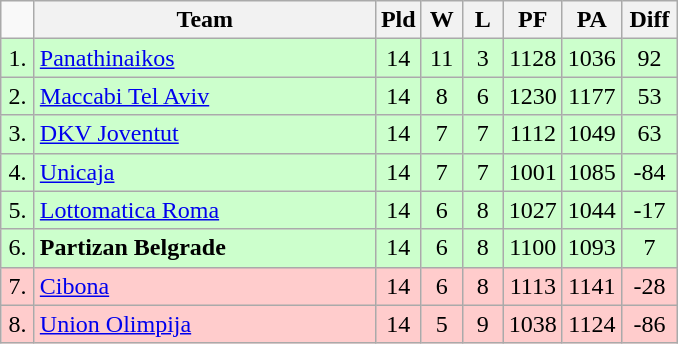<table class=wikitable style="text-align:center">
<tr>
<td width=15></td>
<th width=220>Team</th>
<th width=20>Pld</th>
<th width=20>W</th>
<th width=20>L</th>
<th width=20>PF</th>
<th width=20>PA</th>
<th width=30>Diff</th>
</tr>
<tr bgcolor=#ccffcc>
<td>1.</td>
<td align=left> <a href='#'>Panathinaikos</a></td>
<td>14</td>
<td>11</td>
<td>3</td>
<td>1128</td>
<td>1036</td>
<td>92</td>
</tr>
<tr bgcolor=#ccffcc>
<td>2.</td>
<td align=left> <a href='#'>Maccabi Tel Aviv</a></td>
<td>14</td>
<td>8</td>
<td>6</td>
<td>1230</td>
<td>1177</td>
<td>53</td>
</tr>
<tr bgcolor=#ccffcc>
<td>3.</td>
<td align=left> <a href='#'>DKV Joventut</a></td>
<td>14</td>
<td>7</td>
<td>7</td>
<td>1112</td>
<td>1049</td>
<td>63</td>
</tr>
<tr bgcolor=#ccffcc>
<td>4.</td>
<td align=left> <a href='#'>Unicaja</a></td>
<td>14</td>
<td>7</td>
<td>7</td>
<td>1001</td>
<td>1085</td>
<td>-84</td>
</tr>
<tr bgcolor=#ccffcc>
<td>5.</td>
<td align=left> <a href='#'>Lottomatica Roma</a></td>
<td>14</td>
<td>6</td>
<td>8</td>
<td>1027</td>
<td>1044</td>
<td>-17</td>
</tr>
<tr bgcolor=#ccffcc>
<td>6.</td>
<td align=left> <strong>Partizan Belgrade</strong></td>
<td>14</td>
<td>6</td>
<td>8</td>
<td>1100</td>
<td>1093</td>
<td>7</td>
</tr>
<tr bgcolor=#ffcccc>
<td>7.</td>
<td align=left> <a href='#'>Cibona</a></td>
<td>14</td>
<td>6</td>
<td>8</td>
<td>1113</td>
<td>1141</td>
<td>-28</td>
</tr>
<tr bgcolor=#ffcccc>
<td>8.</td>
<td align=left> <a href='#'>Union Olimpija</a></td>
<td>14</td>
<td>5</td>
<td>9</td>
<td>1038</td>
<td>1124</td>
<td>-86</td>
</tr>
</table>
